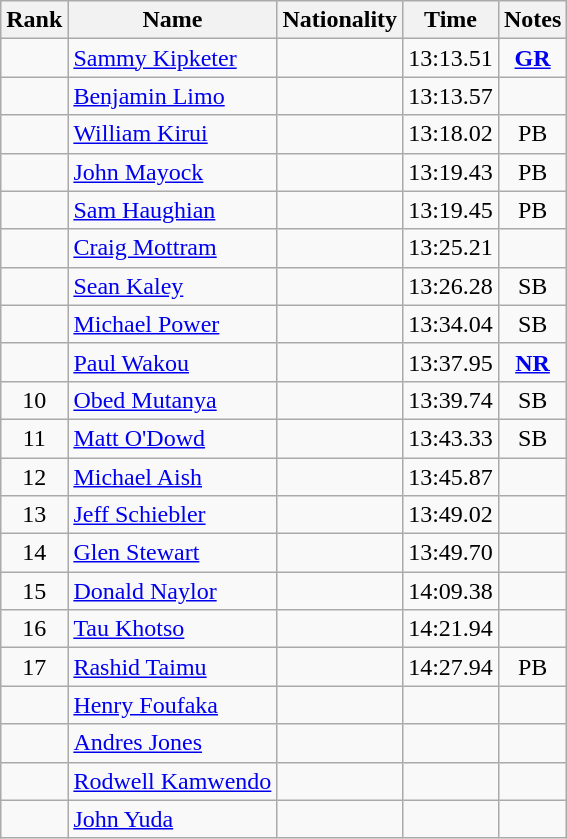<table class="wikitable sortable" style="text-align:center">
<tr>
<th>Rank</th>
<th>Name</th>
<th>Nationality</th>
<th>Time</th>
<th>Notes</th>
</tr>
<tr>
<td></td>
<td align=left><a href='#'>Sammy Kipketer</a></td>
<td align=left></td>
<td>13:13.51</td>
<td><strong><a href='#'>GR</a></strong></td>
</tr>
<tr>
<td></td>
<td align=left><a href='#'>Benjamin Limo</a></td>
<td align=left></td>
<td>13:13.57</td>
<td></td>
</tr>
<tr>
<td></td>
<td align=left><a href='#'>William Kirui</a></td>
<td align=left></td>
<td>13:18.02</td>
<td>PB</td>
</tr>
<tr>
<td></td>
<td align=left><a href='#'>John Mayock</a></td>
<td align=left></td>
<td>13:19.43</td>
<td>PB</td>
</tr>
<tr>
<td></td>
<td align=left><a href='#'>Sam Haughian</a></td>
<td align=left></td>
<td>13:19.45</td>
<td>PB</td>
</tr>
<tr>
<td></td>
<td align=left><a href='#'>Craig Mottram</a></td>
<td align=left></td>
<td>13:25.21</td>
<td></td>
</tr>
<tr>
<td></td>
<td align=left><a href='#'>Sean Kaley</a></td>
<td align=left></td>
<td>13:26.28</td>
<td>SB</td>
</tr>
<tr>
<td></td>
<td align=left><a href='#'>Michael Power</a></td>
<td align=left></td>
<td>13:34.04</td>
<td>SB</td>
</tr>
<tr>
<td></td>
<td align=left><a href='#'>Paul Wakou</a></td>
<td align=left></td>
<td>13:37.95</td>
<td><strong><a href='#'>NR</a></strong></td>
</tr>
<tr>
<td>10</td>
<td align=left><a href='#'>Obed Mutanya</a></td>
<td align=left></td>
<td>13:39.74</td>
<td>SB</td>
</tr>
<tr>
<td>11</td>
<td align=left><a href='#'>Matt O'Dowd</a></td>
<td align=left></td>
<td>13:43.33</td>
<td>SB</td>
</tr>
<tr>
<td>12</td>
<td align=left><a href='#'>Michael Aish</a></td>
<td align=left></td>
<td>13:45.87</td>
<td></td>
</tr>
<tr>
<td>13</td>
<td align=left><a href='#'>Jeff Schiebler</a></td>
<td align=left></td>
<td>13:49.02</td>
<td></td>
</tr>
<tr>
<td>14</td>
<td align=left><a href='#'>Glen Stewart</a></td>
<td align=left></td>
<td>13:49.70</td>
<td></td>
</tr>
<tr>
<td>15</td>
<td align=left><a href='#'>Donald Naylor</a></td>
<td align=left></td>
<td>14:09.38</td>
<td></td>
</tr>
<tr>
<td>16</td>
<td align=left><a href='#'>Tau Khotso</a></td>
<td align=left></td>
<td>14:21.94</td>
<td></td>
</tr>
<tr>
<td>17</td>
<td align=left><a href='#'>Rashid Taimu</a></td>
<td align=left></td>
<td>14:27.94</td>
<td>PB</td>
</tr>
<tr>
<td></td>
<td align=left><a href='#'>Henry Foufaka</a></td>
<td align=left></td>
<td></td>
<td></td>
</tr>
<tr>
<td></td>
<td align=left><a href='#'>Andres Jones</a></td>
<td align=left></td>
<td></td>
<td></td>
</tr>
<tr>
<td></td>
<td align=left><a href='#'>Rodwell Kamwendo</a></td>
<td align=left></td>
<td></td>
<td></td>
</tr>
<tr>
<td></td>
<td align=left><a href='#'>John Yuda</a></td>
<td align=left></td>
<td></td>
<td></td>
</tr>
</table>
